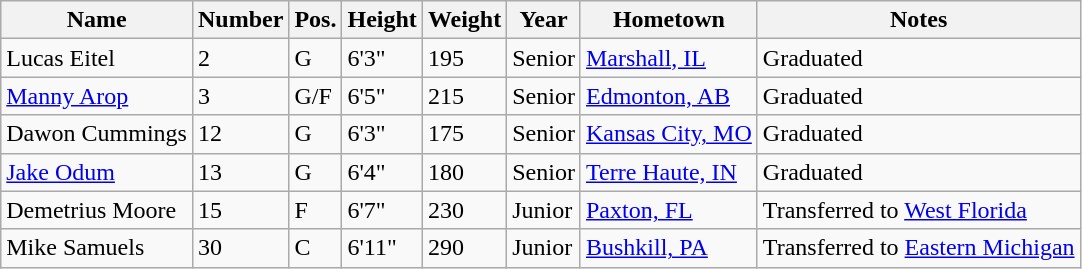<table class="wikitable sortable">
<tr>
<th>Name</th>
<th>Number</th>
<th>Pos.</th>
<th>Height</th>
<th>Weight</th>
<th>Year</th>
<th>Hometown</th>
<th class="unsortable">Notes</th>
</tr>
<tr>
<td>Lucas Eitel</td>
<td>2</td>
<td>G</td>
<td>6'3"</td>
<td>195</td>
<td>Senior</td>
<td><a href='#'>Marshall, IL</a></td>
<td>Graduated</td>
</tr>
<tr>
<td><a href='#'>Manny Arop</a></td>
<td>3</td>
<td>G/F</td>
<td>6'5"</td>
<td>215</td>
<td>Senior</td>
<td><a href='#'>Edmonton, AB</a></td>
<td>Graduated</td>
</tr>
<tr>
<td>Dawon Cummings</td>
<td>12</td>
<td>G</td>
<td>6'3"</td>
<td>175</td>
<td>Senior</td>
<td><a href='#'>Kansas City, MO</a></td>
<td>Graduated</td>
</tr>
<tr>
<td><a href='#'>Jake Odum</a></td>
<td>13</td>
<td>G</td>
<td>6'4"</td>
<td>180</td>
<td>Senior</td>
<td><a href='#'>Terre Haute, IN</a></td>
<td>Graduated</td>
</tr>
<tr>
<td>Demetrius Moore</td>
<td>15</td>
<td>F</td>
<td>6'7"</td>
<td>230</td>
<td>Junior</td>
<td><a href='#'>Paxton, FL</a></td>
<td>Transferred to <a href='#'>West Florida</a></td>
</tr>
<tr>
<td>Mike Samuels</td>
<td>30</td>
<td>C</td>
<td>6'11"</td>
<td>290</td>
<td>Junior</td>
<td><a href='#'>Bushkill, PA</a></td>
<td>Transferred to <a href='#'>Eastern Michigan</a></td>
</tr>
</table>
